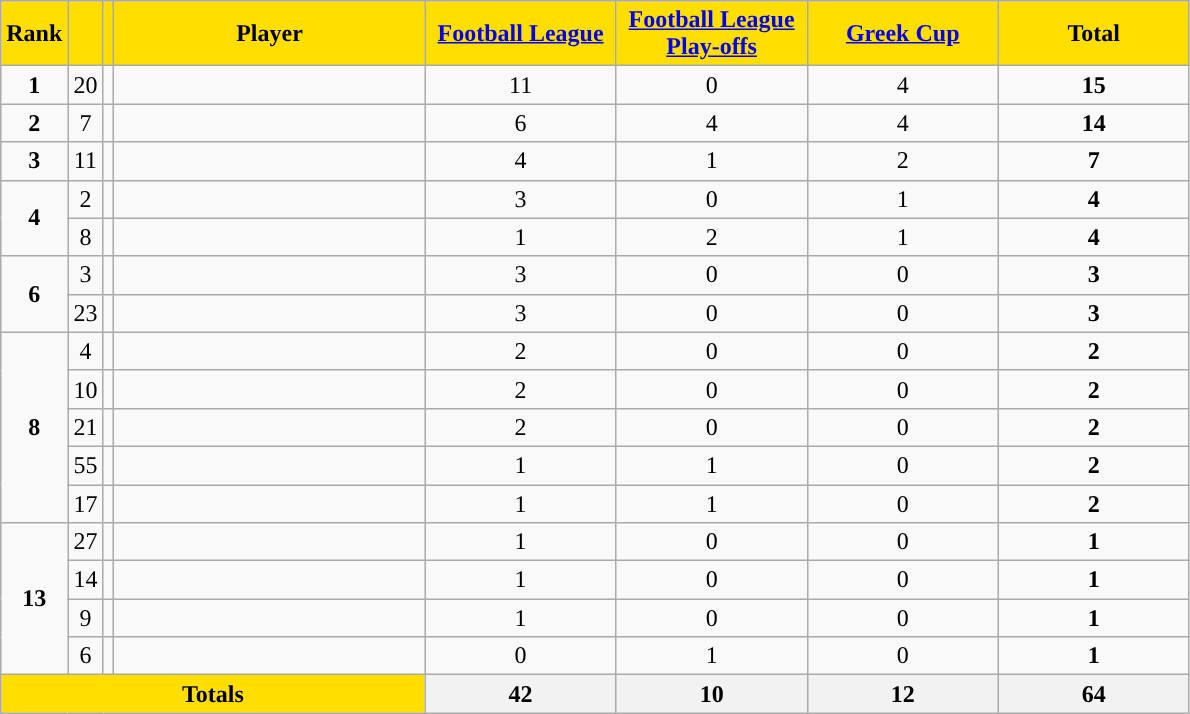<table class="wikitable sortable" style="text-align: center">
<tr>
<th style="background:#FFDE00">Rank</th>
<th style="background:#FFDE00"></th>
<th style="background:#FFDE00"></th>
<th width=200 style="background:#FFDE00">Player</th>
<th width=120 style="background:#FFDE00"><a href='#'>Football League</a></th>
<th width=120 style="background:#FFDE00"><a href='#'>Football League Play-offs</a></th>
<th width=120 style="background:#FFDE00"><a href='#'>Greek Cup</a></th>
<th width=120 style="background:#FFDE00">Total</th>
</tr>
<tr>
<td><strong>1</strong></td>
<td>20</td>
<td></td>
<td align=left></td>
<td>11</td>
<td>0</td>
<td>4</td>
<td><strong>15</strong></td>
</tr>
<tr>
<td><strong>2</strong></td>
<td>7</td>
<td></td>
<td align=left></td>
<td>6</td>
<td>4</td>
<td>4</td>
<td><strong>14</strong></td>
</tr>
<tr>
<td><strong>3</strong></td>
<td>11</td>
<td></td>
<td align=left></td>
<td>4</td>
<td>1</td>
<td>2</td>
<td><strong>7</strong></td>
</tr>
<tr>
<td rowspan=2><strong>4</strong></td>
<td>2</td>
<td></td>
<td align=left></td>
<td>3</td>
<td>0</td>
<td>1</td>
<td><strong>4</strong></td>
</tr>
<tr>
<td>8</td>
<td></td>
<td align=left></td>
<td>1</td>
<td>2</td>
<td>1</td>
<td><strong>4</strong></td>
</tr>
<tr>
<td rowspan=2><strong>6</strong></td>
<td>3</td>
<td></td>
<td align=left></td>
<td>3</td>
<td>0</td>
<td>0</td>
<td><strong>3</strong></td>
</tr>
<tr>
<td>23</td>
<td></td>
<td align=left></td>
<td>3</td>
<td>0</td>
<td>0</td>
<td><strong>3</strong></td>
</tr>
<tr>
<td rowspan=5><strong>8</strong></td>
<td>4</td>
<td></td>
<td align=left></td>
<td>2</td>
<td>0</td>
<td>0</td>
<td><strong>2</strong></td>
</tr>
<tr>
<td>10</td>
<td></td>
<td align=left></td>
<td>2</td>
<td>0</td>
<td>0</td>
<td><strong>2</strong></td>
</tr>
<tr>
<td>21</td>
<td></td>
<td align=left></td>
<td>2</td>
<td>0</td>
<td>0</td>
<td><strong>2</strong></td>
</tr>
<tr>
<td>55</td>
<td></td>
<td align=left></td>
<td>1</td>
<td>1</td>
<td>0</td>
<td><strong>2</strong></td>
</tr>
<tr>
<td>17</td>
<td></td>
<td align=left></td>
<td>1</td>
<td>1</td>
<td>0</td>
<td><strong>2</strong></td>
</tr>
<tr>
<td rowspan=4><strong>13</strong></td>
<td>27</td>
<td></td>
<td align=left></td>
<td>1</td>
<td>0</td>
<td>0</td>
<td><strong>1</strong></td>
</tr>
<tr>
<td>14</td>
<td></td>
<td align=left></td>
<td>1</td>
<td>0</td>
<td>0</td>
<td><strong>1</strong></td>
</tr>
<tr>
<td>9</td>
<td></td>
<td align=left></td>
<td>1</td>
<td>0</td>
<td>0</td>
<td><strong>1</strong></td>
</tr>
<tr>
<td>6</td>
<td></td>
<td align=left></td>
<td>0</td>
<td>1</td>
<td>0</td>
<td><strong>1</strong></td>
</tr>
<tr class="sortbottom">
<th colspan=4 style="background:#FFDE00"><strong>Totals</strong></th>
<th><strong>42</strong></th>
<th><strong>10</strong></th>
<th><strong>12</strong></th>
<th><strong>64</strong></th>
</tr>
</table>
